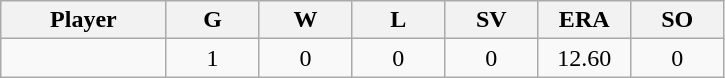<table class="wikitable sortable">
<tr>
<th bgcolor="#DDDDFF" width="16%">Player</th>
<th bgcolor="#DDDDFF" width="9%">G</th>
<th bgcolor="#DDDDFF" width="9%">W</th>
<th bgcolor="#DDDDFF" width="9%">L</th>
<th bgcolor="#DDDDFF" width="9%">SV</th>
<th bgcolor="#DDDDFF" width="9%">ERA</th>
<th bgcolor="#DDDDFF" width="9%">SO</th>
</tr>
<tr align="center">
<td></td>
<td>1</td>
<td>0</td>
<td>0</td>
<td>0</td>
<td>12.60</td>
<td>0</td>
</tr>
</table>
